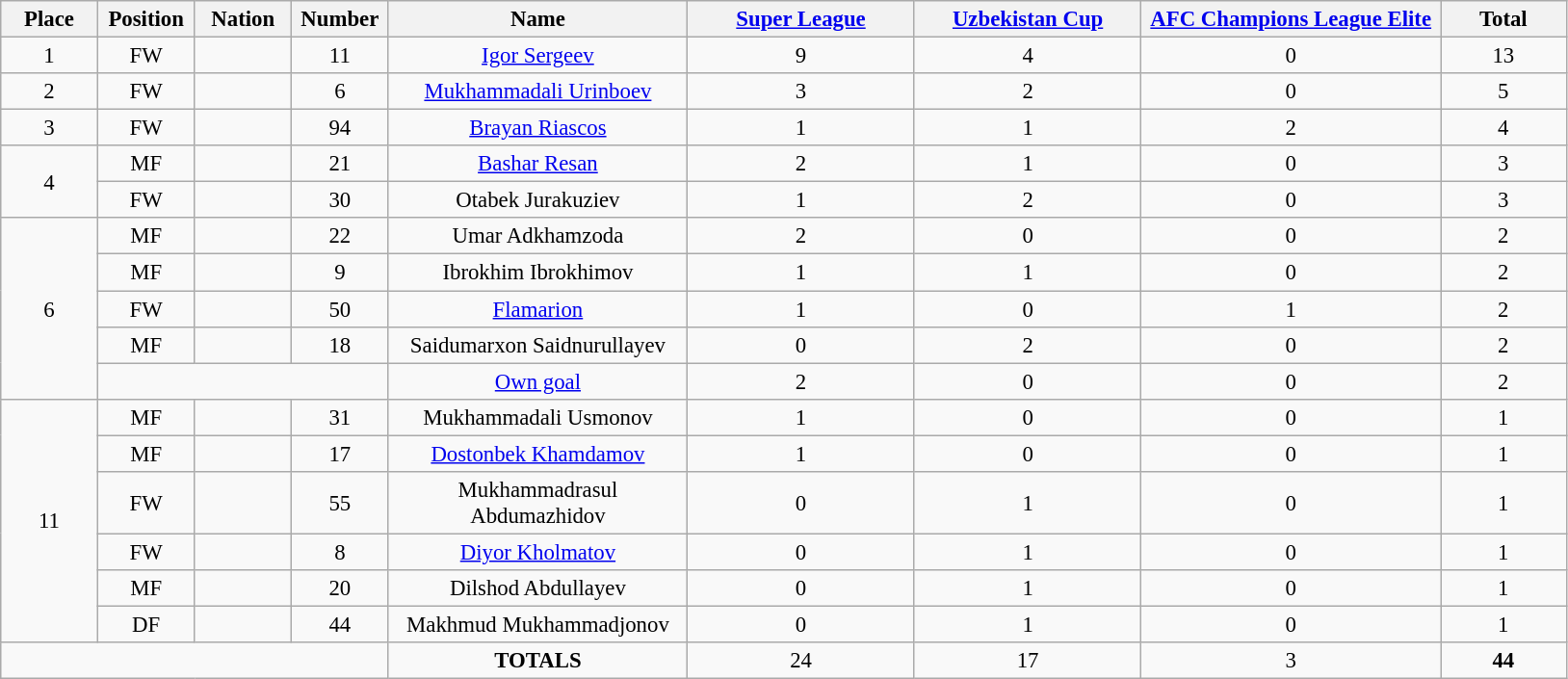<table class="wikitable" style="font-size: 95%; text-align: center;">
<tr>
<th width=60>Place</th>
<th width=60>Position</th>
<th width=60>Nation</th>
<th width=60>Number</th>
<th width=200>Name</th>
<th width=150><a href='#'>Super League</a></th>
<th width=150><a href='#'>Uzbekistan Cup</a></th>
<th width=200><a href='#'>AFC Champions League Elite</a></th>
<th width=80><strong>Total</strong></th>
</tr>
<tr>
<td>1</td>
<td>FW</td>
<td></td>
<td>11</td>
<td><a href='#'>Igor Sergeev</a></td>
<td>9</td>
<td>4</td>
<td>0</td>
<td>13</td>
</tr>
<tr>
<td>2</td>
<td>FW</td>
<td></td>
<td>6</td>
<td><a href='#'>Mukhammadali Urinboev</a></td>
<td>3</td>
<td>2</td>
<td>0</td>
<td>5</td>
</tr>
<tr>
<td>3</td>
<td>FW</td>
<td></td>
<td>94</td>
<td><a href='#'>Brayan Riascos</a></td>
<td>1</td>
<td>1</td>
<td>2</td>
<td>4</td>
</tr>
<tr>
<td rowspan="2">4</td>
<td>MF</td>
<td></td>
<td>21</td>
<td><a href='#'>Bashar Resan</a></td>
<td>2</td>
<td>1</td>
<td>0</td>
<td>3</td>
</tr>
<tr>
<td>FW</td>
<td></td>
<td>30</td>
<td>Otabek Jurakuziev</td>
<td>1</td>
<td>2</td>
<td>0</td>
<td>3</td>
</tr>
<tr>
<td rowspan="5">6</td>
<td>MF</td>
<td></td>
<td>22</td>
<td>Umar Adkhamzoda</td>
<td>2</td>
<td>0</td>
<td>0</td>
<td>2</td>
</tr>
<tr>
<td>MF</td>
<td></td>
<td>9</td>
<td>Ibrokhim Ibrokhimov</td>
<td>1</td>
<td>1</td>
<td>0</td>
<td>2</td>
</tr>
<tr>
<td>FW</td>
<td></td>
<td>50</td>
<td><a href='#'>Flamarion</a></td>
<td>1</td>
<td>0</td>
<td>1</td>
<td>2</td>
</tr>
<tr>
<td>MF</td>
<td></td>
<td>18</td>
<td>Saidumarxon Saidnurullayev</td>
<td>0</td>
<td>2</td>
<td>0</td>
<td>2</td>
</tr>
<tr>
<td colspan="3"></td>
<td><a href='#'>Own goal</a></td>
<td>2</td>
<td>0</td>
<td>0</td>
<td>2</td>
</tr>
<tr>
<td rowspan="6">11</td>
<td>MF</td>
<td></td>
<td>31</td>
<td>Mukhammadali Usmonov</td>
<td>1</td>
<td>0</td>
<td>0</td>
<td>1</td>
</tr>
<tr>
<td>MF</td>
<td></td>
<td>17</td>
<td><a href='#'>Dostonbek Khamdamov</a></td>
<td>1</td>
<td>0</td>
<td>0</td>
<td>1</td>
</tr>
<tr>
<td>FW</td>
<td></td>
<td>55</td>
<td>Mukhammadrasul Abdumazhidov</td>
<td>0</td>
<td>1</td>
<td>0</td>
<td>1</td>
</tr>
<tr>
<td>FW</td>
<td></td>
<td>8</td>
<td><a href='#'>Diyor Kholmatov</a></td>
<td>0</td>
<td>1</td>
<td>0</td>
<td>1</td>
</tr>
<tr>
<td>MF</td>
<td></td>
<td>20</td>
<td>Dilshod Abdullayev</td>
<td>0</td>
<td>1</td>
<td>0</td>
<td>1</td>
</tr>
<tr>
<td>DF</td>
<td></td>
<td>44</td>
<td>Makhmud Mukhammadjonov</td>
<td>0</td>
<td>1</td>
<td>0</td>
<td>1</td>
</tr>
<tr>
<td colspan="4"></td>
<td><strong>TOTALS</strong></td>
<td>24</td>
<td>17</td>
<td>3</td>
<td><strong>44</strong></td>
</tr>
</table>
